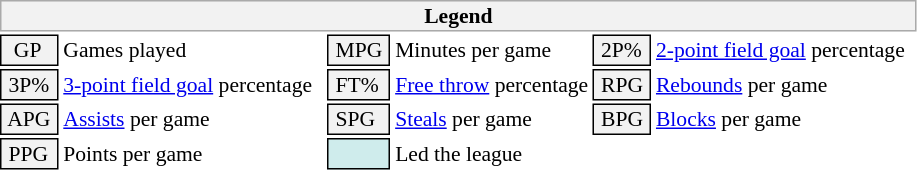<table class="toccolours" style="font-size: 90%; white-space: nowrap;">
<tr>
<th colspan="6" style="background-color: #F2F2F2; border: 1px solid #AAAAAA;">Legend</th>
</tr>
<tr>
<td style="background-color: #F2F2F2; border: 1px solid black;">  GP</td>
<td>Games played</td>
<td style="background-color: #F2F2F2; border: 1px solid black"> MPG </td>
<td>Minutes per game</td>
<td style="background-color: #F2F2F2; border: 1px solid black;"> 2P% </td>
<td style="padding-right: 8px"><a href='#'>2-point field goal</a> percentage</td>
</tr>
<tr>
<td style="background-color: #F2F2F2; border: 1px solid black"> 3P% </td>
<td style="padding-right: 8px"><a href='#'>3-point field goal</a> percentage</td>
<td style="background-color: #F2F2F2; border: 1px solid black"> FT% </td>
<td><a href='#'>Free throw</a> percentage</td>
<td style="background-color: #F2F2F2; border: 1px solid black;"> RPG </td>
<td><a href='#'>Rebounds</a> per game</td>
</tr>
<tr>
<td style="background-color: #F2F2F2; border: 1px solid black"> APG </td>
<td><a href='#'>Assists</a> per game</td>
<td style="background-color: #F2F2F2; border: 1px solid black"> SPG </td>
<td><a href='#'>Steals</a> per game</td>
<td style="background-color: #F2F2F2; border: 1px solid black;"> BPG </td>
<td><a href='#'>Blocks</a> per game</td>
</tr>
<tr>
<td style="background-color: #F2F2F2; border: 1px solid black"> PPG </td>
<td>Points per game</td>
<td style="background-color: #CFECEC; border: 1px solid black"> <strong> </strong> </td>
<td>Led the league</td>
</tr>
<tr>
</tr>
</table>
